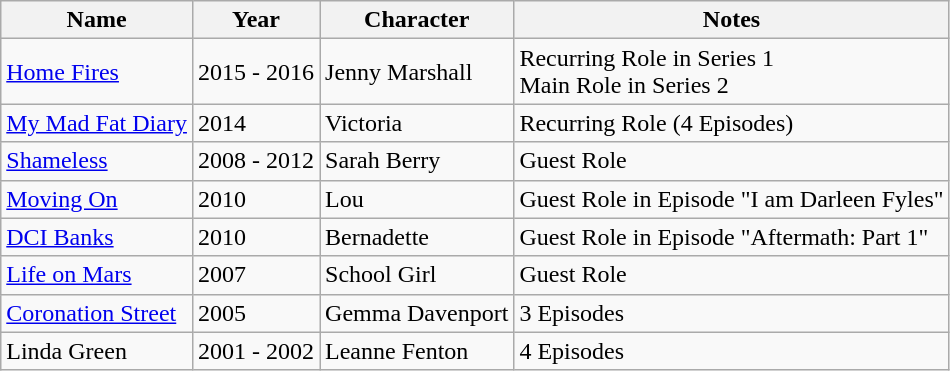<table class="wikitable">
<tr>
<th>Name</th>
<th>Year</th>
<th>Character</th>
<th>Notes</th>
</tr>
<tr>
<td><a href='#'>Home Fires</a></td>
<td>2015 - 2016</td>
<td>Jenny Marshall</td>
<td>Recurring Role in Series 1<br>Main Role in Series 2</td>
</tr>
<tr>
<td><a href='#'>My Mad Fat Diary</a></td>
<td>2014</td>
<td>Victoria</td>
<td>Recurring Role (4 Episodes)</td>
</tr>
<tr>
<td><a href='#'>Shameless</a></td>
<td>2008 - 2012</td>
<td>Sarah Berry</td>
<td>Guest Role</td>
</tr>
<tr>
<td><a href='#'>Moving On</a></td>
<td>2010</td>
<td>Lou</td>
<td>Guest Role in Episode "I am Darleen Fyles"</td>
</tr>
<tr>
<td><a href='#'>DCI Banks</a></td>
<td>2010</td>
<td>Bernadette</td>
<td>Guest Role in Episode "Aftermath: Part 1"</td>
</tr>
<tr>
<td><a href='#'>Life on Mars</a></td>
<td>2007</td>
<td>School Girl</td>
<td>Guest Role</td>
</tr>
<tr>
<td><a href='#'>Coronation Street</a></td>
<td>2005</td>
<td>Gemma Davenport</td>
<td>3 Episodes</td>
</tr>
<tr>
<td>Linda Green</td>
<td>2001 - 2002</td>
<td>Leanne Fenton</td>
<td>4 Episodes</td>
</tr>
</table>
